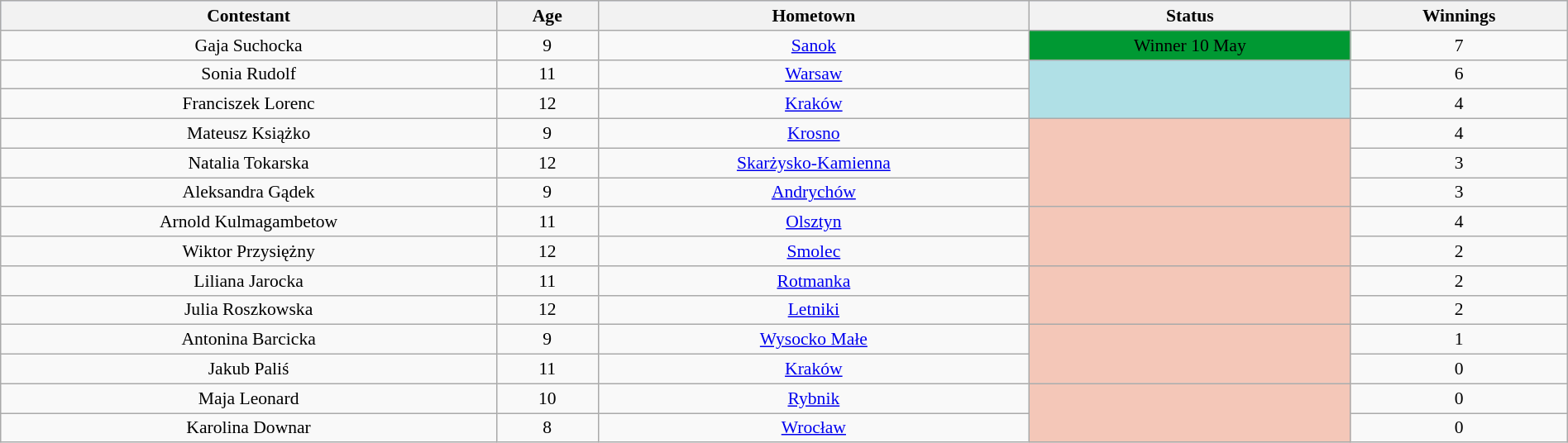<table class="wikitable sortable" style="text-align:center; font-size:90%; border-collapse:collapse; width:100%;">
<tr style="background:#C1D8FF;">
<th>Contestant</th>
<th>Age</th>
<th>Hometown</th>
<th>Status</th>
<th>Winnings</th>
</tr>
<tr>
<td>Gaja Suchocka</td>
<td>9</td>
<td><a href='#'>Sanok</a></td>
<td style="background:#093;"><span>Winner 10 May</span></td>
<td>7</td>
</tr>
<tr>
<td>Sonia Rudolf</td>
<td>11</td>
<td><a href='#'>Warsaw</a></td>
<td style="background:#B0E0E6;" text-align:center;" rowspan="2"><br></td>
<td>6</td>
</tr>
<tr>
<td>Franciszek Lorenc</td>
<td>12</td>
<td><a href='#'>Kraków</a></td>
<td>4</td>
</tr>
<tr>
<td>Mateusz Książko</td>
<td>9</td>
<td><a href='#'>Krosno</a></td>
<td style="background:#f4c7b8; text-align:center;" rowspan="3"></td>
<td>4</td>
</tr>
<tr>
<td>Natalia Tokarska</td>
<td>12</td>
<td><a href='#'>Skarżysko-Kamienna</a></td>
<td>3</td>
</tr>
<tr>
<td>Aleksandra Gądek</td>
<td>9</td>
<td><a href='#'>Andrychów</a></td>
<td>3</td>
</tr>
<tr>
<td>Arnold Kulmagambetow</td>
<td>11</td>
<td><a href='#'>Olsztyn</a></td>
<td style="background:#f4c7b8; text-align:center;" rowspan="2"></td>
<td>4</td>
</tr>
<tr>
<td>Wiktor Przysiężny</td>
<td>12</td>
<td><a href='#'>Smolec</a></td>
<td>2</td>
</tr>
<tr>
<td>Liliana Jarocka</td>
<td>11</td>
<td><a href='#'>Rotmanka</a></td>
<td style="background:#f4c7b8; text-align:center;" rowspan="2"></td>
<td>2</td>
</tr>
<tr>
<td>Julia Roszkowska</td>
<td>12</td>
<td><a href='#'>Letniki</a></td>
<td>2</td>
</tr>
<tr>
<td>Antonina Barcicka</td>
<td>9</td>
<td><a href='#'>Wysocko Małe</a></td>
<td style="background:#f4c7b8; text-align:center;" rowspan="2"></td>
<td>1</td>
</tr>
<tr>
<td>Jakub Paliś</td>
<td>11</td>
<td><a href='#'>Kraków</a></td>
<td>0</td>
</tr>
<tr>
<td>Maja Leonard</td>
<td>10</td>
<td><a href='#'>Rybnik</a></td>
<td style="background:#f4c7b8; text-align:center;" rowspan="2"></td>
<td>0</td>
</tr>
<tr>
<td>Karolina Downar</td>
<td>8</td>
<td><a href='#'>Wrocław</a></td>
<td>0</td>
</tr>
</table>
